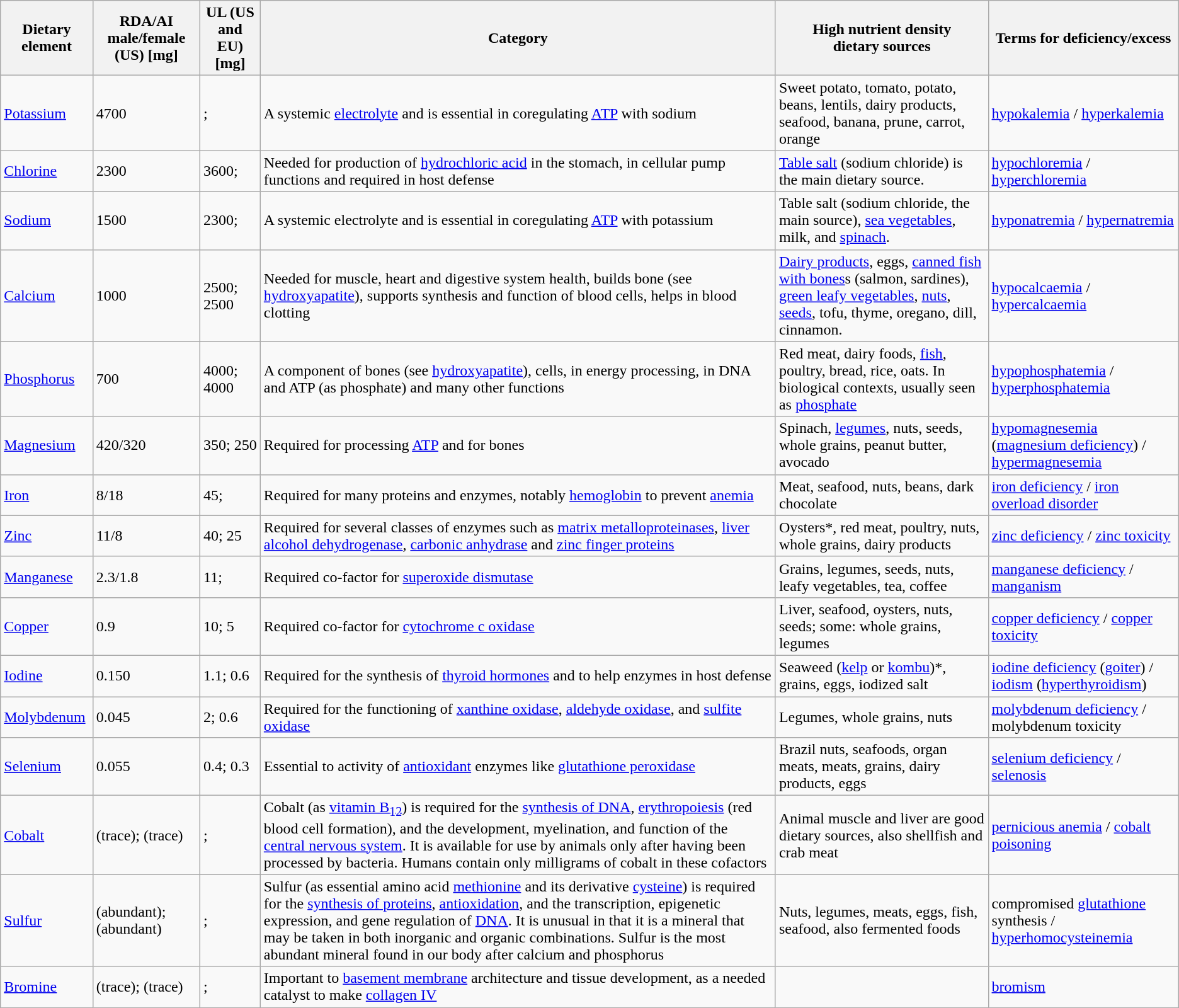<table class="sortable wikitable">
<tr>
<th>Dietary element</th>
<th>RDA/AI male/female (US) [mg]</th>
<th>UL (US and EU) [mg]</th>
<th>Category</th>
<th>High nutrient density<br> dietary sources</th>
<th>Terms for deficiency/excess</th>
</tr>
<tr>
<td><a href='#'>Potassium</a></td>
<td>4700</td>
<td>; </td>
<td>A systemic <a href='#'>electrolyte</a> and is essential in coregulating <a href='#'>ATP</a> with sodium</td>
<td>Sweet potato, tomato, potato, beans, lentils, dairy products, seafood, banana, prune, carrot, orange</td>
<td><a href='#'>hypokalemia</a> / <a href='#'>hyperkalemia</a></td>
</tr>
<tr>
<td><a href='#'>Chlorine</a></td>
<td>2300</td>
<td>3600; </td>
<td>Needed for production of <a href='#'>hydrochloric acid</a> in the stomach, in cellular pump functions and required in host defense</td>
<td><a href='#'>Table salt</a> (sodium chloride) is the main dietary source.</td>
<td><a href='#'>hypochloremia</a> / <a href='#'>hyperchloremia</a></td>
</tr>
<tr>
<td><a href='#'>Sodium</a></td>
<td>1500</td>
<td>2300; </td>
<td>A systemic electrolyte and is essential in coregulating <a href='#'>ATP</a> with potassium</td>
<td>Table salt (sodium chloride, the main source), <a href='#'>sea vegetables</a>, milk, and <a href='#'>spinach</a>.</td>
<td><a href='#'>hyponatremia</a> / <a href='#'>hypernatremia</a></td>
</tr>
<tr>
<td><a href='#'>Calcium</a></td>
<td>1000</td>
<td>2500; 2500</td>
<td>Needed for muscle, heart and digestive system health, builds bone (see <a href='#'>hydroxyapatite</a>), supports synthesis and function of blood cells, helps in blood clotting</td>
<td><a href='#'>Dairy products</a>, eggs, <a href='#'>canned fish with bones</a>s (salmon, sardines), <a href='#'>green leafy vegetables</a>, <a href='#'>nuts</a>, <a href='#'>seeds</a>, tofu, thyme, oregano, dill, cinnamon.</td>
<td><a href='#'>hypocalcaemia</a> / <a href='#'>hypercalcaemia</a></td>
</tr>
<tr>
<td><a href='#'>Phosphorus</a></td>
<td>700</td>
<td>4000; 4000</td>
<td>A component of bones (see <a href='#'>hydroxyapatite</a>), cells, in energy processing, in DNA and ATP (as phosphate) and many other functions</td>
<td>Red meat, dairy foods, <a href='#'>fish</a>, poultry, bread, rice, oats. In biological contexts, usually seen as <a href='#'>phosphate</a></td>
<td><a href='#'>hypophosphatemia</a> / <a href='#'>hyperphosphatemia</a></td>
</tr>
<tr>
<td><a href='#'>Magnesium</a></td>
<td>420/320</td>
<td>350; 250</td>
<td>Required for processing <a href='#'>ATP</a> and for bones</td>
<td>Spinach, <a href='#'>legumes</a>, nuts, seeds, whole grains, peanut butter, avocado</td>
<td><a href='#'>hypomagnesemia</a> (<a href='#'>magnesium deficiency</a>) / <a href='#'>hypermagnesemia</a></td>
</tr>
<tr>
<td><a href='#'>Iron</a></td>
<td>8/18</td>
<td>45; </td>
<td>Required for many proteins and enzymes, notably <a href='#'>hemoglobin</a> to prevent <a href='#'>anemia</a></td>
<td>Meat, seafood, nuts, beans, dark chocolate</td>
<td><a href='#'>iron deficiency</a> / <a href='#'>iron overload disorder</a></td>
</tr>
<tr>
<td><a href='#'>Zinc</a></td>
<td>11/8</td>
<td>40; 25</td>
<td>Required for several classes of enzymes such as <a href='#'>matrix metalloproteinases</a>, <a href='#'>liver alcohol dehydrogenase</a>, <a href='#'>carbonic anhydrase</a> and <a href='#'>zinc finger proteins</a></td>
<td>Oysters*, red meat, poultry, nuts, whole grains, dairy products</td>
<td><a href='#'>zinc deficiency</a> / <a href='#'>zinc toxicity</a></td>
</tr>
<tr>
<td><a href='#'>Manganese</a></td>
<td>2.3/1.8</td>
<td>11; </td>
<td>Required co-factor for <a href='#'>superoxide dismutase</a></td>
<td>Grains, legumes, seeds, nuts, leafy vegetables, tea, coffee</td>
<td><a href='#'>manganese deficiency</a> / <a href='#'>manganism</a></td>
</tr>
<tr>
<td><a href='#'>Copper</a></td>
<td>0.9</td>
<td>10; 5</td>
<td>Required co-factor for <a href='#'>cytochrome c oxidase</a></td>
<td>Liver, seafood, oysters, nuts, seeds; some: whole grains, legumes</td>
<td><a href='#'>copper deficiency</a> / <a href='#'>copper toxicity</a></td>
</tr>
<tr>
<td><a href='#'>Iodine</a></td>
<td>0.150</td>
<td>1.1; 0.6</td>
<td>Required for the synthesis of <a href='#'>thyroid hormones</a> and to help enzymes in host defense</td>
<td>Seaweed (<a href='#'>kelp</a> or <a href='#'>kombu</a>)*, grains, eggs, iodized salt</td>
<td><a href='#'>iodine deficiency</a> (<a href='#'>goiter</a>) / <a href='#'>iodism</a> (<a href='#'>hyperthyroidism</a>)</td>
</tr>
<tr>
<td><a href='#'>Molybdenum</a></td>
<td>0.045</td>
<td>2; 0.6</td>
<td>Required for the functioning of <a href='#'>xanthine oxidase</a>, <a href='#'>aldehyde oxidase</a>, and <a href='#'>sulfite oxidase</a></td>
<td>Legumes, whole grains, nuts</td>
<td><a href='#'>molybdenum deficiency</a> / molybdenum toxicity</td>
</tr>
<tr>
<td><a href='#'>Selenium</a></td>
<td>0.055</td>
<td>0.4; 0.3</td>
<td>Essential to activity of <a href='#'>antioxidant</a> enzymes like <a href='#'>glutathione peroxidase</a></td>
<td>Brazil nuts, seafoods, organ meats, meats, grains, dairy products, eggs</td>
<td><a href='#'>selenium deficiency</a> / <a href='#'>selenosis</a></td>
</tr>
<tr>
<td><a href='#'>Cobalt</a></td>
<td> (trace);  (trace)</td>
<td>; </td>
<td>Cobalt (as <a href='#'>vitamin B<sub>12</sub></a>) is required for the <a href='#'>synthesis of DNA</a>, <a href='#'>erythropoiesis</a> (red blood cell formation), and the development, myelination, and function of the <a href='#'>central nervous system</a>. It is available for use by animals only after having been processed by bacteria. Humans contain only milligrams of cobalt in these cofactors</td>
<td>Animal muscle and liver are good dietary sources, also shellfish and crab meat</td>
<td><a href='#'>pernicious anemia</a> / <a href='#'>cobalt poisoning</a></td>
</tr>
<tr>
<td><a href='#'>Sulfur</a></td>
<td> (abundant);  (abundant)</td>
<td>; </td>
<td>Sulfur (as essential amino acid <a href='#'>methionine</a> and its derivative <a href='#'>cysteine</a>) is required for the <a href='#'>synthesis of proteins</a>, <a href='#'>antioxidation</a>, and the transcription, epigenetic expression, and gene regulation of <a href='#'>DNA</a>. It is unusual in that it is a mineral that may be taken in both inorganic and organic combinations. Sulfur is the most abundant mineral found in our body after calcium and phosphorus</td>
<td>Nuts, legumes, meats, eggs, fish, seafood, also fermented foods</td>
<td>compromised <a href='#'>glutathione</a> synthesis / <a href='#'>hyperhomocysteinemia</a></td>
</tr>
<tr>
<td><a href='#'>Bromine</a></td>
<td> (trace);  (trace)</td>
<td>; </td>
<td>Important to <a href='#'>basement membrane</a> architecture and tissue development, as a needed catalyst to make <a href='#'>collagen IV</a></td>
<td></td>
<td><a href='#'>bromism</a></td>
</tr>
</table>
